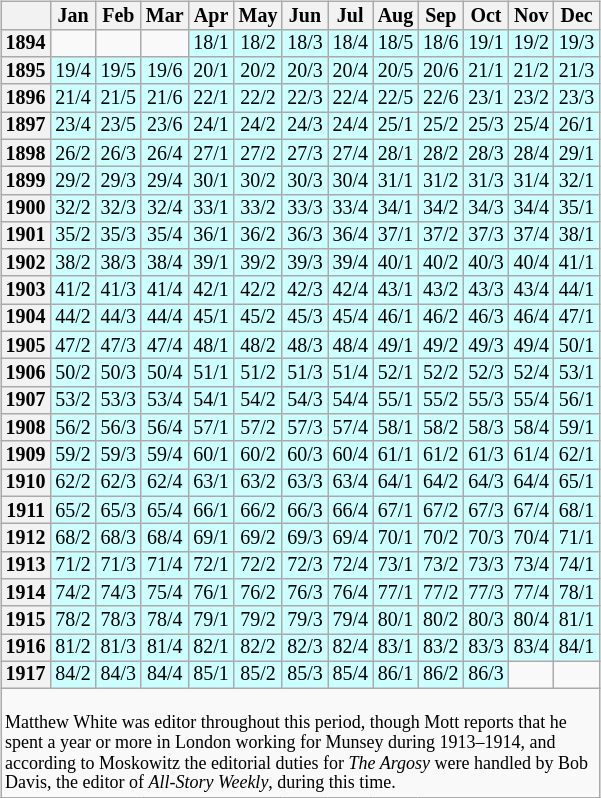<table class="wikitable mw-collapsible mw-collapsed collapsible" style="max-width:400px; font-size: 10pt; line-height: 9pt; margin-left: 2em; text-align: center; float: right">
<tr>
<th></th>
<th>Jan</th>
<th>Feb</th>
<th>Mar</th>
<th>Apr</th>
<th>May</th>
<th>Jun</th>
<th>Jul</th>
<th>Aug</th>
<th>Sep</th>
<th>Oct</th>
<th>Nov</th>
<th>Dec</th>
</tr>
<tr>
<th>1894</th>
<td></td>
<td></td>
<td></td>
<td bgcolor="#ccffff">18/1</td>
<td bgcolor="#ccffff">18/2</td>
<td bgcolor="#ccffff">18/3</td>
<td bgcolor="#ccffff">18/4</td>
<td bgcolor="#ccffff">18/5</td>
<td bgcolor="#ccffff">18/6</td>
<td bgcolor="#ccffff">19/1</td>
<td bgcolor="#ccffff">19/2</td>
<td bgcolor="#ccffff">19/3</td>
</tr>
<tr>
<th>1895</th>
<td bgcolor="#ccffff">19/4</td>
<td bgcolor="#ccffff">19/5</td>
<td bgcolor="#ccffff">19/6</td>
<td bgcolor="#ccffff">20/1</td>
<td bgcolor="#ccffff">20/2</td>
<td bgcolor="#ccffff">20/3</td>
<td bgcolor="#ccffff">20/4</td>
<td bgcolor="#ccffff">20/5</td>
<td bgcolor="#ccffff">20/6</td>
<td bgcolor="#ccffff">21/1</td>
<td bgcolor="#ccffff">21/2</td>
<td bgcolor="#ccffff">21/3</td>
</tr>
<tr>
<th>1896</th>
<td bgcolor="#ccffff">21/4</td>
<td bgcolor="#ccffff">21/5</td>
<td bgcolor="#ccffff">21/6</td>
<td bgcolor="#ccffff">22/1</td>
<td bgcolor="#ccffff">22/2</td>
<td bgcolor="#ccffff">22/3</td>
<td bgcolor="#ccffff">22/4</td>
<td bgcolor="#ccffff">22/5</td>
<td bgcolor="#ccffff">22/6</td>
<td bgcolor="#ccffff">23/1</td>
<td bgcolor="#ccffff">23/2</td>
<td bgcolor="#ccffff">23/3</td>
</tr>
<tr>
<th>1897</th>
<td bgcolor="#ccffff">23/4</td>
<td bgcolor="#ccffff">23/5</td>
<td bgcolor="#ccffff">23/6</td>
<td bgcolor="#ccffff">24/1</td>
<td bgcolor="#ccffff">24/2</td>
<td bgcolor="#ccffff">24/3</td>
<td bgcolor="#ccffff">24/4</td>
<td bgcolor="#ccffff">25/1</td>
<td bgcolor="#ccffff">25/2</td>
<td bgcolor="#ccffff">25/3</td>
<td bgcolor="#ccffff">25/4</td>
<td bgcolor="#ccffff">26/1</td>
</tr>
<tr>
<th>1898</th>
<td bgcolor="#ccffff">26/2</td>
<td bgcolor="#ccffff">26/3</td>
<td bgcolor="#ccffff">26/4</td>
<td bgcolor="#ccffff">27/1</td>
<td bgcolor="#ccffff">27/2</td>
<td bgcolor="#ccffff">27/3</td>
<td bgcolor="#ccffff">27/4</td>
<td bgcolor="#ccffff">28/1</td>
<td bgcolor="#ccffff">28/2</td>
<td bgcolor="#ccffff">28/3</td>
<td bgcolor="#ccffff">28/4</td>
<td bgcolor="#ccffff">29/1</td>
</tr>
<tr>
<th>1899</th>
<td bgcolor="#ccffff">29/2</td>
<td bgcolor="#ccffff">29/3</td>
<td bgcolor="#ccffff">29/4</td>
<td bgcolor="#ccffff">30/1</td>
<td bgcolor="#ccffff">30/2</td>
<td bgcolor="#ccffff">30/3</td>
<td bgcolor="#ccffff">30/4</td>
<td bgcolor="#ccffff">31/1</td>
<td bgcolor="#ccffff">31/2</td>
<td bgcolor="#ccffff">31/3</td>
<td bgcolor="#ccffff">31/4</td>
<td bgcolor="#ccffff">32/1</td>
</tr>
<tr>
<th>1900</th>
<td bgcolor="#ccffff">32/2</td>
<td bgcolor="#ccffff">32/3</td>
<td bgcolor="#ccffff">32/4</td>
<td bgcolor="#ccffff">33/1</td>
<td bgcolor="#ccffff">33/2</td>
<td bgcolor="#ccffff">33/3</td>
<td bgcolor="#ccffff">33/4</td>
<td bgcolor="#ccffff">34/1</td>
<td bgcolor="#ccffff">34/2</td>
<td bgcolor="#ccffff">34/3</td>
<td bgcolor="#ccffff">34/4</td>
<td bgcolor="#ccffff">35/1</td>
</tr>
<tr>
<th>1901</th>
<td bgcolor="#ccffff">35/2</td>
<td bgcolor="#ccffff">35/3</td>
<td bgcolor="#ccffff">35/4</td>
<td bgcolor="#ccffff">36/1</td>
<td bgcolor="#ccffff">36/2</td>
<td bgcolor="#ccffff">36/3</td>
<td bgcolor="#ccffff">36/4</td>
<td bgcolor="#ccffff">37/1</td>
<td bgcolor="#ccffff">37/2</td>
<td bgcolor="#ccffff">37/3</td>
<td bgcolor="#ccffff">37/4</td>
<td bgcolor="#ccffff">38/1</td>
</tr>
<tr>
<th>1902</th>
<td bgcolor="#ccffff">38/2</td>
<td bgcolor="#ccffff">38/3</td>
<td bgcolor="#ccffff">38/4</td>
<td bgcolor="#ccffff">39/1</td>
<td bgcolor="#ccffff">39/2</td>
<td bgcolor="#ccffff">39/3</td>
<td bgcolor="#ccffff">39/4</td>
<td bgcolor="#ccffff">40/1</td>
<td bgcolor="#ccffff">40/2</td>
<td bgcolor="#ccffff">40/3</td>
<td bgcolor="#ccffff">40/4</td>
<td bgcolor="#ccffff">41/1</td>
</tr>
<tr>
<th>1903</th>
<td bgcolor="#ccffff">41/2</td>
<td bgcolor="#ccffff">41/3</td>
<td bgcolor="#ccffff">41/4</td>
<td bgcolor="#ccffff">42/1</td>
<td bgcolor="#ccffff">42/2</td>
<td bgcolor="#ccffff">42/3</td>
<td bgcolor="#ccffff">42/4</td>
<td bgcolor="#ccffff">43/1</td>
<td bgcolor="#ccffff">43/2</td>
<td bgcolor="#ccffff">43/3</td>
<td bgcolor="#ccffff">43/4</td>
<td bgcolor="#ccffff">44/1</td>
</tr>
<tr>
<th>1904</th>
<td bgcolor="#ccffff">44/2</td>
<td bgcolor="#ccffff">44/3</td>
<td bgcolor="#ccffff">44/4</td>
<td bgcolor="#ccffff">45/1</td>
<td bgcolor="#ccffff">45/2</td>
<td bgcolor="#ccffff">45/3</td>
<td bgcolor="#ccffff">45/4</td>
<td bgcolor="#ccffff">46/1</td>
<td bgcolor="#ccffff">46/2</td>
<td bgcolor="#ccffff">46/3</td>
<td bgcolor="#ccffff">46/4</td>
<td bgcolor="#ccffff">47/1</td>
</tr>
<tr>
<th>1905</th>
<td bgcolor="#ccffff">47/2</td>
<td bgcolor="#ccffff">47/3</td>
<td bgcolor="#ccffff">47/4</td>
<td bgcolor="#ccffff">48/1</td>
<td bgcolor="#ccffff">48/2</td>
<td bgcolor="#ccffff">48/3</td>
<td bgcolor="#ccffff">48/4</td>
<td bgcolor="#ccffff">49/1</td>
<td bgcolor="#ccffff">49/2</td>
<td bgcolor="#ccffff">49/3</td>
<td bgcolor="#ccffff">49/4</td>
<td bgcolor="#ccffff">50/1</td>
</tr>
<tr>
<th>1906</th>
<td bgcolor="#ccffff">50/2</td>
<td bgcolor="#ccffff">50/3</td>
<td bgcolor="#ccffff">50/4</td>
<td bgcolor="#ccffff">51/1</td>
<td bgcolor="#ccffff">51/2</td>
<td bgcolor="#ccffff">51/3</td>
<td bgcolor="#ccffff">51/4</td>
<td bgcolor="#ccffff">52/1</td>
<td bgcolor="#ccffff">52/2</td>
<td bgcolor="#ccffff">52/3</td>
<td bgcolor="#ccffff">52/4</td>
<td bgcolor="#ccffff">53/1</td>
</tr>
<tr>
<th>1907</th>
<td bgcolor="#ccffff">53/2</td>
<td bgcolor="#ccffff">53/3</td>
<td bgcolor="#ccffff">53/4</td>
<td bgcolor="#ccffff">54/1</td>
<td bgcolor="#ccffff">54/2</td>
<td bgcolor="#ccffff">54/3</td>
<td bgcolor="#ccffff">54/4</td>
<td bgcolor="#ccffff">55/1</td>
<td bgcolor="#ccffff">55/2</td>
<td bgcolor="#ccffff">55/3</td>
<td bgcolor="#ccffff">55/4</td>
<td bgcolor="#ccffff">56/1</td>
</tr>
<tr>
<th>1908</th>
<td bgcolor="#ccffff">56/2</td>
<td bgcolor="#ccffff">56/3</td>
<td bgcolor="#ccffff">56/4</td>
<td bgcolor="#ccffff">57/1</td>
<td bgcolor="#ccffff">57/2</td>
<td bgcolor="#ccffff">57/3</td>
<td bgcolor="#ccffff">57/4</td>
<td bgcolor="#ccffff">58/1</td>
<td bgcolor="#ccffff">58/2</td>
<td bgcolor="#ccffff">58/3</td>
<td bgcolor="#ccffff">58/4</td>
<td bgcolor="#ccffff">59/1</td>
</tr>
<tr>
<th>1909</th>
<td bgcolor="#ccffff">59/2</td>
<td bgcolor="#ccffff">59/3</td>
<td bgcolor="#ccffff">59/4</td>
<td bgcolor="#ccffff">60/1</td>
<td bgcolor="#ccffff">60/2</td>
<td bgcolor="#ccffff">60/3</td>
<td bgcolor="#ccffff">60/4</td>
<td bgcolor="#ccffff">61/1</td>
<td bgcolor="#ccffff">61/2</td>
<td bgcolor="#ccffff">61/3</td>
<td bgcolor="#ccffff">61/4</td>
<td bgcolor="#ccffff">62/1</td>
</tr>
<tr>
<th>1910</th>
<td bgcolor="#ccffff">62/2</td>
<td bgcolor="#ccffff">62/3</td>
<td bgcolor="#ccffff">62/4</td>
<td bgcolor="#ccffff">63/1</td>
<td bgcolor="#ccffff">63/2</td>
<td bgcolor="#ccffff">63/3</td>
<td bgcolor="#ccffff">63/4</td>
<td bgcolor="#ccffff">64/1</td>
<td bgcolor="#ccffff">64/2</td>
<td bgcolor="#ccffff">64/3</td>
<td bgcolor="#ccffff">64/4</td>
<td bgcolor="#ccffff">65/1</td>
</tr>
<tr>
<th>1911</th>
<td bgcolor="#ccffff">65/2</td>
<td bgcolor="#ccffff">65/3</td>
<td bgcolor="#ccffff">65/4</td>
<td bgcolor="#ccffff">66/1</td>
<td bgcolor="#ccffff">66/2</td>
<td bgcolor="#ccffff">66/3</td>
<td bgcolor="#ccffff">66/4</td>
<td bgcolor="#ccffff">67/1</td>
<td bgcolor="#ccffff">67/2</td>
<td bgcolor="#ccffff">67/3</td>
<td bgcolor="#ccffff">67/4</td>
<td bgcolor="#ccffff">68/1</td>
</tr>
<tr>
<th>1912</th>
<td bgcolor="#ccffff">68/2</td>
<td bgcolor="#ccffff">68/3</td>
<td bgcolor="#ccffff">68/4</td>
<td bgcolor="#ccffff">69/1</td>
<td bgcolor="#ccffff">69/2</td>
<td bgcolor="#ccffff">69/3</td>
<td bgcolor="#ccffff">69/4</td>
<td bgcolor="#ccffff">70/1</td>
<td bgcolor="#ccffff">70/2</td>
<td bgcolor="#ccffff">70/3</td>
<td bgcolor="#ccffff">70/4</td>
<td bgcolor="#ccffff">71/1</td>
</tr>
<tr>
<th>1913</th>
<td bgcolor="#ccffff">71/2</td>
<td bgcolor="#ccffff">71/3</td>
<td bgcolor="#ccffff">71/4</td>
<td bgcolor="#ccffff">72/1</td>
<td bgcolor="#ccffff">72/2</td>
<td bgcolor="#ccffff">72/3</td>
<td bgcolor="#ccffff">72/4</td>
<td bgcolor="#ccffff">73/1</td>
<td bgcolor="#ccffff">73/2</td>
<td bgcolor="#ccffff">73/3</td>
<td bgcolor="#ccffff">73/4</td>
<td bgcolor="#ccffff">74/1</td>
</tr>
<tr>
<th>1914</th>
<td bgcolor="#ccffff">74/2</td>
<td bgcolor="#ccffff">74/3</td>
<td bgcolor="#ccffff">75/4</td>
<td bgcolor="#ccffff">76/1</td>
<td bgcolor="#ccffff">76/2</td>
<td bgcolor="#ccffff">76/3</td>
<td bgcolor="#ccffff">76/4</td>
<td bgcolor="#ccffff">77/1</td>
<td bgcolor="#ccffff">77/2</td>
<td bgcolor="#ccffff">77/3</td>
<td bgcolor="#ccffff">77/4</td>
<td bgcolor="#ccffff">78/1</td>
</tr>
<tr>
<th>1915</th>
<td bgcolor="#ccffff">78/2</td>
<td bgcolor="#ccffff">78/3</td>
<td bgcolor="#ccffff">78/4</td>
<td bgcolor="#ccffff">79/1</td>
<td bgcolor="#ccffff">79/2</td>
<td bgcolor="#ccffff">79/3</td>
<td bgcolor="#ccffff">79/4</td>
<td bgcolor="#ccffff">80/1</td>
<td bgcolor="#ccffff">80/2</td>
<td bgcolor="#ccffff">80/3</td>
<td bgcolor="#ccffff">80/4</td>
<td bgcolor="#ccffff">81/1</td>
</tr>
<tr>
<th>1916</th>
<td bgcolor="#ccffff">81/2</td>
<td bgcolor="#ccffff">81/3</td>
<td bgcolor="#ccffff">81/4</td>
<td bgcolor="#ccffff">82/1</td>
<td bgcolor="#ccffff">82/2</td>
<td bgcolor="#ccffff">82/3</td>
<td bgcolor="#ccffff">82/4</td>
<td bgcolor="#ccffff">83/1</td>
<td bgcolor="#ccffff">83/2</td>
<td bgcolor="#ccffff">83/3</td>
<td bgcolor="#ccffff">83/4</td>
<td bgcolor="#ccffff">84/1</td>
</tr>
<tr>
<th>1917</th>
<td bgcolor="#ccffff">84/2</td>
<td bgcolor="#ccffff">84/3</td>
<td bgcolor="#ccffff">84/4</td>
<td bgcolor="#ccffff">85/1</td>
<td bgcolor="#ccffff">85/2</td>
<td bgcolor="#ccffff">85/3</td>
<td bgcolor="#ccffff">85/4</td>
<td bgcolor="#ccffff">86/1</td>
<td bgcolor="#ccffff">86/2</td>
<td bgcolor="#ccffff">86/3</td>
<td></td>
<td></td>
</tr>
<tr>
<td colspan="13" style="font-size: 9pt; text-align:left; line-height: 10pt;"><br>Matthew White was editor throughout this period, though Mott reports that he spent a year or more in London working for Munsey during 1913–1914, and according to Moskowitz the editorial duties for <em>The Argosy</em> were handled by Bob Davis, the editor of <em>All-Story Weekly</em>, during this time.</td>
</tr>
</table>
